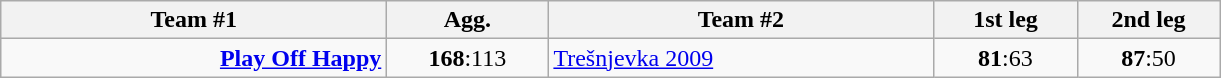<table class=wikitable style="text-align:center">
<tr>
<th width=250>Team #1</th>
<th width=100>Agg.</th>
<th width=250>Team #2</th>
<th width=88>1st leg</th>
<th width=88>2nd leg</th>
</tr>
<tr>
<td align=right> <strong><a href='#'>Play Off Happy</a></strong></td>
<td><strong>168</strong>:113</td>
<td align=left> <a href='#'>Trešnjevka 2009</a></td>
<td><strong>81</strong>:63</td>
<td><strong>87</strong>:50</td>
</tr>
</table>
